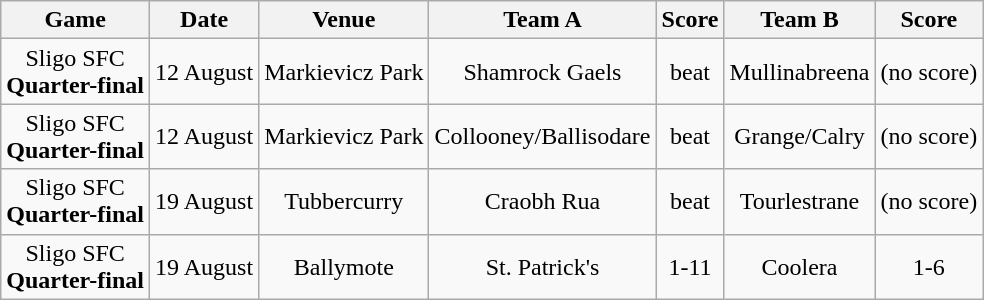<table class="wikitable">
<tr>
<th>Game</th>
<th>Date</th>
<th>Venue</th>
<th>Team A</th>
<th>Score</th>
<th>Team B</th>
<th>Score</th>
</tr>
<tr align="center">
<td>Sligo SFC<br><strong>Quarter-final</strong></td>
<td>12 August</td>
<td>Markievicz Park</td>
<td>Shamrock Gaels</td>
<td>beat</td>
<td>Mullinabreena</td>
<td>(no score)</td>
</tr>
<tr align="center">
<td>Sligo SFC<br><strong>Quarter-final</strong></td>
<td>12 August</td>
<td>Markievicz Park</td>
<td>Collooney/Ballisodare</td>
<td>beat</td>
<td>Grange/Calry</td>
<td>(no score)</td>
</tr>
<tr align="center">
<td>Sligo SFC<br><strong>Quarter-final</strong></td>
<td>19 August</td>
<td>Tubbercurry</td>
<td>Craobh Rua</td>
<td>beat</td>
<td>Tourlestrane</td>
<td>(no score)</td>
</tr>
<tr align="center">
<td>Sligo SFC<br><strong>Quarter-final</strong></td>
<td>19 August</td>
<td>Ballymote</td>
<td>St. Patrick's</td>
<td>1-11</td>
<td>Coolera</td>
<td>1-6</td>
</tr>
</table>
